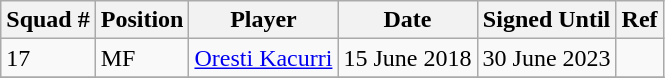<table class="wikitable sortable">
<tr>
<th>Squad #</th>
<th>Position</th>
<th>Player</th>
<th>Date</th>
<th>Signed Until</th>
<th>Ref</th>
</tr>
<tr>
<td>17</td>
<td>MF</td>
<td> <a href='#'>Oresti Kacurri</a></td>
<td>15 June 2018</td>
<td>30 June 2023</td>
<td></td>
</tr>
<tr>
</tr>
</table>
